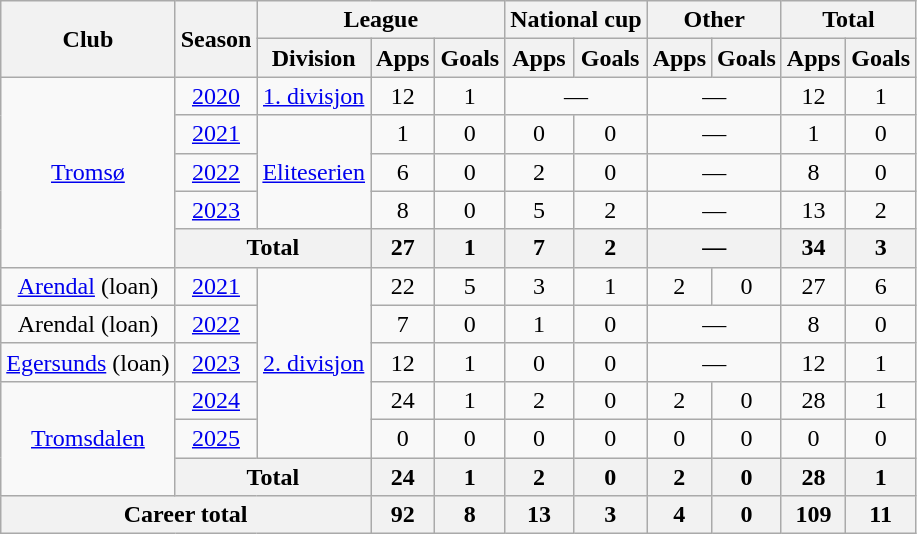<table class="wikitable" style="text-align: center;">
<tr>
<th rowspan=2>Club</th>
<th rowspan=2>Season</th>
<th colspan=3>League</th>
<th colspan=2>National cup</th>
<th colspan=2>Other</th>
<th colspan=2>Total</th>
</tr>
<tr>
<th>Division</th>
<th>Apps</th>
<th>Goals</th>
<th>Apps</th>
<th>Goals</th>
<th>Apps</th>
<th>Goals</th>
<th>Apps</th>
<th>Goals</th>
</tr>
<tr>
<td rowspan=5><a href='#'>Tromsø</a></td>
<td><a href='#'>2020</a></td>
<td><a href='#'>1. divisjon</a></td>
<td>12</td>
<td>1</td>
<td colspan=2>—</td>
<td colspan=2>—</td>
<td>12</td>
<td>1</td>
</tr>
<tr>
<td><a href='#'>2021</a></td>
<td rowspan=3><a href='#'>Eliteserien</a></td>
<td>1</td>
<td>0</td>
<td>0</td>
<td>0</td>
<td colspan=2>—</td>
<td>1</td>
<td>0</td>
</tr>
<tr>
<td><a href='#'>2022</a></td>
<td>6</td>
<td>0</td>
<td>2</td>
<td>0</td>
<td colspan=2>—</td>
<td>8</td>
<td>0</td>
</tr>
<tr>
<td><a href='#'>2023</a></td>
<td>8</td>
<td>0</td>
<td>5</td>
<td>2</td>
<td colspan=2>—</td>
<td>13</td>
<td>2</td>
</tr>
<tr>
<th colspan=2>Total</th>
<th>27</th>
<th>1</th>
<th>7</th>
<th>2</th>
<th colspan=2>—</th>
<th>34</th>
<th>3</th>
</tr>
<tr>
<td><a href='#'>Arendal</a> (loan)</td>
<td><a href='#'>2021</a></td>
<td rowspan=5><a href='#'>2. divisjon</a></td>
<td>22</td>
<td>5</td>
<td>3</td>
<td>1</td>
<td>2</td>
<td>0</td>
<td>27</td>
<td>6</td>
</tr>
<tr>
<td>Arendal (loan)</td>
<td><a href='#'>2022</a></td>
<td>7</td>
<td>0</td>
<td>1</td>
<td>0</td>
<td colspan=2>—</td>
<td>8</td>
<td>0</td>
</tr>
<tr>
<td><a href='#'>Egersunds</a> (loan)</td>
<td><a href='#'>2023</a></td>
<td>12</td>
<td>1</td>
<td>0</td>
<td>0</td>
<td colspan=2>—</td>
<td>12</td>
<td>1</td>
</tr>
<tr>
<td rowspan=3><a href='#'>Tromsdalen</a></td>
<td><a href='#'>2024</a></td>
<td>24</td>
<td>1</td>
<td>2</td>
<td>0</td>
<td>2</td>
<td>0</td>
<td>28</td>
<td>1</td>
</tr>
<tr>
<td><a href='#'>2025</a></td>
<td>0</td>
<td>0</td>
<td>0</td>
<td>0</td>
<td>0</td>
<td>0</td>
<td>0</td>
<td>0</td>
</tr>
<tr>
<th colspan=2>Total</th>
<th>24</th>
<th>1</th>
<th>2</th>
<th>0</th>
<th>2</th>
<th>0</th>
<th>28</th>
<th>1</th>
</tr>
<tr>
<th colspan=3>Career total</th>
<th>92</th>
<th>8</th>
<th>13</th>
<th>3</th>
<th>4</th>
<th>0</th>
<th>109</th>
<th>11</th>
</tr>
</table>
